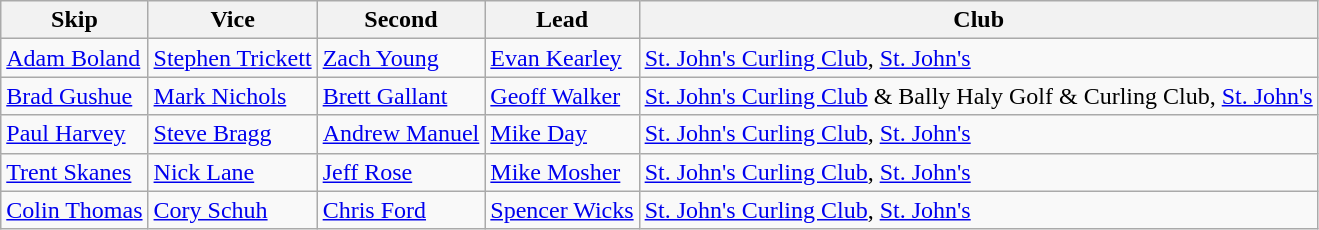<table class="wikitable">
<tr>
<th>Skip</th>
<th>Vice</th>
<th>Second</th>
<th>Lead</th>
<th>Club</th>
</tr>
<tr>
<td><a href='#'>Adam Boland</a></td>
<td><a href='#'>Stephen Trickett</a></td>
<td><a href='#'>Zach Young</a></td>
<td><a href='#'>Evan Kearley</a></td>
<td><a href='#'>St. John's Curling Club</a>, <a href='#'>St. John's</a></td>
</tr>
<tr>
<td><a href='#'>Brad Gushue</a></td>
<td><a href='#'>Mark Nichols</a></td>
<td><a href='#'>Brett Gallant</a></td>
<td><a href='#'>Geoff Walker</a></td>
<td><a href='#'>St. John's Curling Club</a> & Bally Haly Golf & Curling Club, <a href='#'>St. John's</a></td>
</tr>
<tr>
<td><a href='#'>Paul Harvey</a></td>
<td><a href='#'>Steve Bragg</a></td>
<td><a href='#'>Andrew Manuel</a></td>
<td><a href='#'>Mike Day</a></td>
<td><a href='#'>St. John's Curling Club</a>, <a href='#'>St. John's</a></td>
</tr>
<tr>
<td><a href='#'>Trent Skanes</a></td>
<td><a href='#'>Nick Lane</a></td>
<td><a href='#'>Jeff Rose</a></td>
<td><a href='#'>Mike Mosher</a></td>
<td><a href='#'>St. John's Curling Club</a>, <a href='#'>St. John's</a></td>
</tr>
<tr>
<td><a href='#'>Colin Thomas</a></td>
<td><a href='#'>Cory Schuh</a></td>
<td><a href='#'>Chris Ford</a></td>
<td><a href='#'>Spencer Wicks</a></td>
<td><a href='#'>St. John's Curling Club</a>, <a href='#'>St. John's</a></td>
</tr>
</table>
